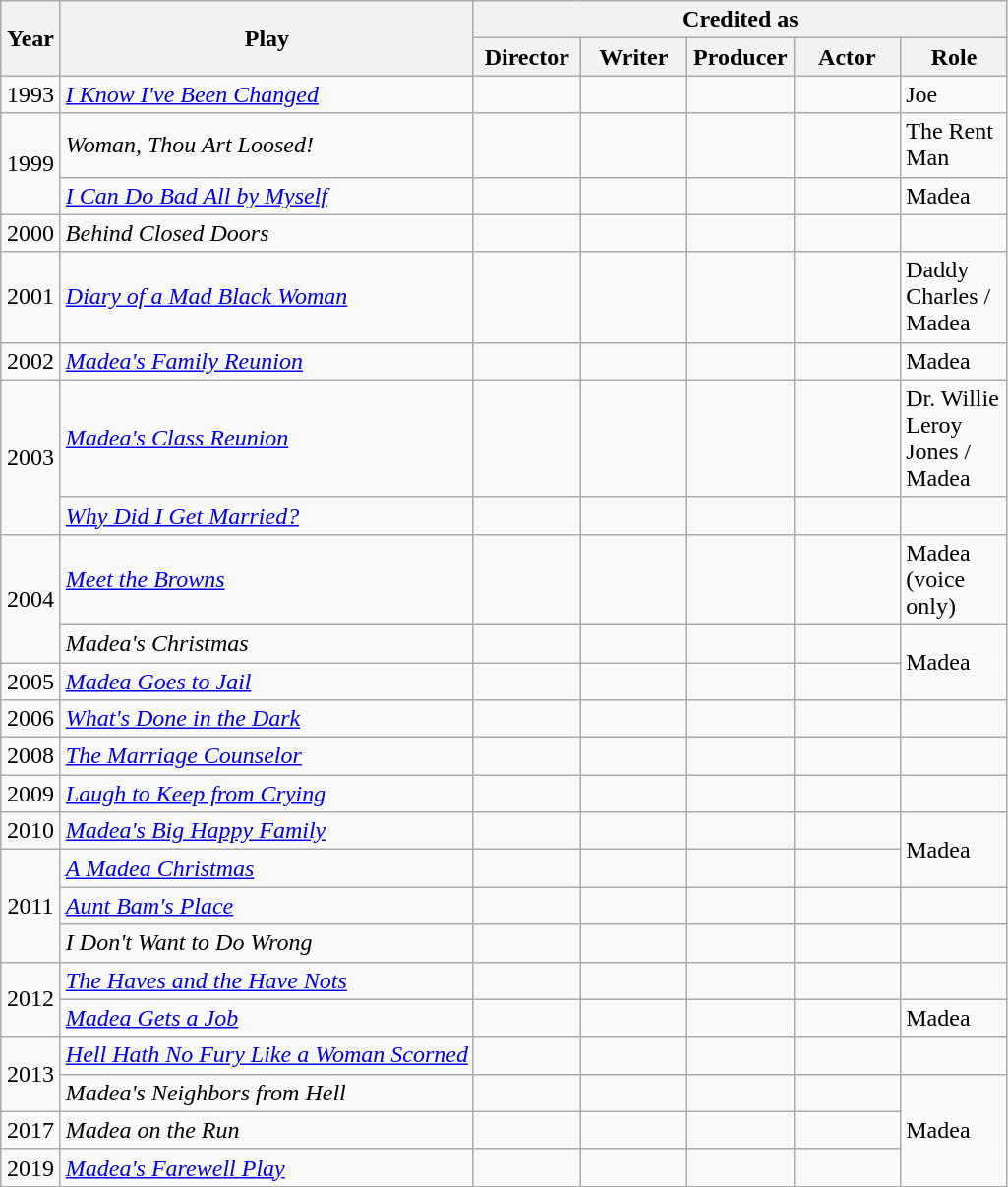<table class="wikitable sortable">
<tr>
<th rowspan="2" style="width:33px;">Year</th>
<th rowspan="2">Play</th>
<th colspan="5" class="unsortable">Credited as</th>
</tr>
<tr>
<th style="width:65px;">Director</th>
<th style="width:65px;">Writer</th>
<th style="width:65px;">Producer</th>
<th style="width:65px;">Actor</th>
<th style="width:65px;">Role</th>
</tr>
<tr style="text-align:center;">
<td>1993</td>
<td style="text-align:left;"><em><a href='#'>I Know I've Been Changed</a></em></td>
<td></td>
<td></td>
<td></td>
<td></td>
<td style="text-align:left;">Joe</td>
</tr>
<tr style="text-align:center;">
<td rowspan="2">1999</td>
<td style="text-align:left;"><em>Woman, Thou Art Loosed!</em></td>
<td></td>
<td></td>
<td></td>
<td></td>
<td style="text-align:left;">The Rent Man</td>
</tr>
<tr style="text-align:center;">
<td style="text-align:left;"><em><a href='#'>I Can Do Bad All by Myself</a></em></td>
<td></td>
<td></td>
<td></td>
<td></td>
<td style="text-align:left;">Madea</td>
</tr>
<tr style="text-align:center;">
<td>2000</td>
<td style="text-align:left;"><em>Behind Closed Doors</em></td>
<td></td>
<td></td>
<td></td>
<td></td>
<td style="text-align:left;"></td>
</tr>
<tr style="text-align:center;">
<td>2001</td>
<td style="text-align:left;"><em><a href='#'>Diary of a Mad Black Woman</a></em></td>
<td></td>
<td></td>
<td></td>
<td></td>
<td style="text-align:left;">Daddy Charles / Madea</td>
</tr>
<tr style="text-align:center;">
<td>2002</td>
<td style="text-align:left;"><em><a href='#'>Madea's Family Reunion</a></em></td>
<td></td>
<td></td>
<td></td>
<td></td>
<td style="text-align:left;">Madea</td>
</tr>
<tr style="text-align:center;">
<td rowspan="2">2003</td>
<td style="text-align:left;"><em><a href='#'>Madea's Class Reunion</a></em></td>
<td></td>
<td></td>
<td></td>
<td></td>
<td style="text-align:left;">Dr. Willie Leroy Jones / Madea</td>
</tr>
<tr style="text-align:center;">
<td style="text-align:left;"><em><a href='#'>Why Did I Get Married?</a></em></td>
<td></td>
<td></td>
<td></td>
<td></td>
<td style="text-align:left;"></td>
</tr>
<tr style="text-align:center;">
<td rowspan="2">2004</td>
<td style="text-align:left;"><em><a href='#'>Meet the Browns</a></em></td>
<td></td>
<td></td>
<td></td>
<td></td>
<td style="text-align:left;">Madea (voice only)</td>
</tr>
<tr style="text-align:center;">
<td style="text-align:left;"><em>Madea's Christmas</em></td>
<td></td>
<td></td>
<td></td>
<td></td>
<td rowspan="2" style="text-align:left;">Madea</td>
</tr>
<tr style="text-align:center;">
<td>2005</td>
<td style="text-align:left;"><em><a href='#'>Madea Goes to Jail</a></em></td>
<td></td>
<td></td>
<td></td>
<td></td>
</tr>
<tr style="text-align:center;">
<td>2006</td>
<td style="text-align:left;"><em><a href='#'>What's Done in the Dark</a></em></td>
<td></td>
<td></td>
<td></td>
<td></td>
<td style="text-align:left;"></td>
</tr>
<tr style="text-align:center;">
<td>2008</td>
<td style="text-align:left;"><em><a href='#'>The Marriage Counselor</a></em></td>
<td></td>
<td></td>
<td></td>
<td></td>
<td style="text-align:left;"></td>
</tr>
<tr style="text-align:center;">
<td>2009</td>
<td style="text-align:left;"><em><a href='#'>Laugh to Keep from Crying</a></em></td>
<td></td>
<td></td>
<td></td>
<td></td>
<td style="text-align:left;"></td>
</tr>
<tr style="text-align:center;">
<td>2010</td>
<td style="text-align:left;"><em><a href='#'>Madea's Big Happy Family</a></em></td>
<td></td>
<td></td>
<td></td>
<td></td>
<td rowspan="2" style="text-align:left;">Madea</td>
</tr>
<tr style="text-align:center;">
<td rowspan="3">2011</td>
<td style="text-align:left;"><em><a href='#'>A Madea Christmas</a></em></td>
<td></td>
<td></td>
<td></td>
<td></td>
</tr>
<tr style="text-align:center;">
<td style="text-align:left;"><em><a href='#'>Aunt Bam's Place</a></em></td>
<td></td>
<td></td>
<td></td>
<td></td>
<td style="text-align:left;"></td>
</tr>
<tr style="text-align:center;">
<td style="text-align:left;"><em>I Don't Want to Do Wrong</em></td>
<td></td>
<td></td>
<td></td>
<td></td>
<td style="text-align:left;"></td>
</tr>
<tr style="text-align:center;">
<td rowspan="2">2012</td>
<td style="text-align:left;"><em><a href='#'>The Haves and the Have Nots</a></em></td>
<td></td>
<td></td>
<td></td>
<td></td>
<td style="text-align:left;"></td>
</tr>
<tr style="text-align:center;">
<td style="text-align:left;"><em><a href='#'>Madea Gets a Job</a></em></td>
<td></td>
<td></td>
<td></td>
<td></td>
<td style="text-align:left;">Madea</td>
</tr>
<tr style="text-align:center;">
<td rowspan="2">2013</td>
<td style="text-align:left;"><em><a href='#'>Hell Hath No Fury Like a Woman Scorned</a></em></td>
<td></td>
<td></td>
<td></td>
<td></td>
<td style="text-align:left;"></td>
</tr>
<tr style="text-align:center;">
<td style="text-align:left;"><em>Madea's Neighbors from Hell</em></td>
<td></td>
<td></td>
<td></td>
<td></td>
<td rowspan="3" style="text-align:left;">Madea</td>
</tr>
<tr style="text-align:center;">
<td>2017</td>
<td style="text-align:left;"><em>Madea on the Run</em></td>
<td></td>
<td></td>
<td></td>
<td></td>
</tr>
<tr style="text-align:center;">
<td>2019</td>
<td style="text-align:left;"><em><a href='#'>Madea's Farewell Play</a></em></td>
<td></td>
<td></td>
<td></td>
<td></td>
</tr>
</table>
